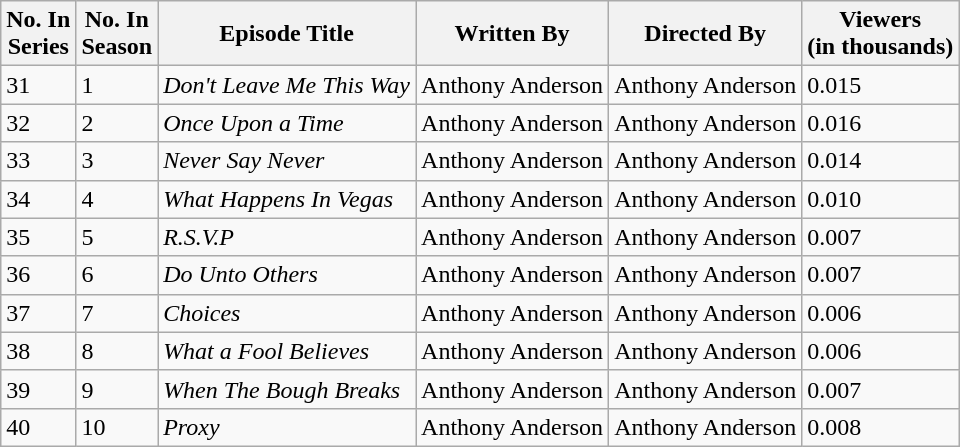<table class="wikitable">
<tr>
<th>No. In<br>Series</th>
<th>No. In<br>Season</th>
<th>Episode Title</th>
<th>Written By</th>
<th>Directed By</th>
<th>Viewers<br>(in thousands)</th>
</tr>
<tr>
<td>31</td>
<td>1</td>
<td><em>Don't Leave Me This Way</em></td>
<td>Anthony Anderson</td>
<td>Anthony Anderson</td>
<td>0.015</td>
</tr>
<tr>
<td>32</td>
<td>2</td>
<td><em>Once Upon a Time</em></td>
<td>Anthony Anderson</td>
<td>Anthony Anderson</td>
<td>0.016</td>
</tr>
<tr>
<td>33</td>
<td>3</td>
<td><em>Never Say Never</em></td>
<td>Anthony Anderson</td>
<td>Anthony Anderson</td>
<td>0.014</td>
</tr>
<tr>
<td>34</td>
<td>4</td>
<td><em>What Happens In Vegas</em></td>
<td>Anthony Anderson</td>
<td>Anthony Anderson</td>
<td>0.010</td>
</tr>
<tr>
<td>35</td>
<td>5</td>
<td><em>R.S.V.P</em></td>
<td>Anthony Anderson</td>
<td>Anthony Anderson</td>
<td>0.007</td>
</tr>
<tr>
<td>36</td>
<td>6</td>
<td><em>Do Unto Others</em></td>
<td>Anthony Anderson</td>
<td>Anthony Anderson</td>
<td>0.007</td>
</tr>
<tr>
<td>37</td>
<td>7</td>
<td><em>Choices</em></td>
<td>Anthony Anderson</td>
<td>Anthony Anderson</td>
<td>0.006</td>
</tr>
<tr>
<td>38</td>
<td>8</td>
<td><em>What a Fool Believes</em></td>
<td>Anthony Anderson</td>
<td>Anthony Anderson</td>
<td>0.006</td>
</tr>
<tr>
<td>39</td>
<td>9</td>
<td><em>When The Bough Breaks</em></td>
<td>Anthony Anderson</td>
<td>Anthony Anderson</td>
<td>0.007</td>
</tr>
<tr>
<td>40</td>
<td>10</td>
<td><em>Proxy</em></td>
<td>Anthony Anderson</td>
<td>Anthony Anderson</td>
<td>0.008</td>
</tr>
</table>
